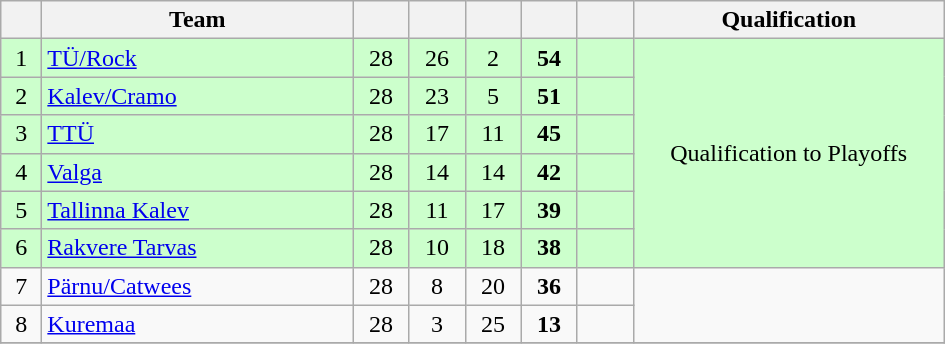<table class="wikitable" style="text-align: center;">
<tr>
<th width=20></th>
<th width=200>Team</th>
<th width=30></th>
<th width=30></th>
<th width=30></th>
<th width=30></th>
<th width=30></th>
<th width=200>Qualification</th>
</tr>
<tr bgcolor=#ccffcc>
<td>1</td>
<td align="left"><a href='#'>TÜ/Rock</a></td>
<td>28</td>
<td>26</td>
<td>2</td>
<td><strong>54</strong></td>
<td></td>
<td rowspan=6 align="center">Qualification to Playoffs</td>
</tr>
<tr bgcolor=#ccffcc>
<td>2</td>
<td align="left"><a href='#'>Kalev/Cramo</a></td>
<td>28</td>
<td>23</td>
<td>5</td>
<td><strong>51</strong></td>
<td></td>
</tr>
<tr bgcolor=#ccffcc>
<td>3</td>
<td align="left"><a href='#'>TTÜ</a></td>
<td>28</td>
<td>17</td>
<td>11</td>
<td><strong>45</strong></td>
<td></td>
</tr>
<tr bgcolor=#ccffcc>
<td>4</td>
<td align="left"><a href='#'>Valga</a></td>
<td>28</td>
<td>14</td>
<td>14</td>
<td><strong>42</strong></td>
<td></td>
</tr>
<tr bgcolor=#ccffcc>
<td>5</td>
<td align="left"><a href='#'>Tallinna Kalev</a></td>
<td>28</td>
<td>11</td>
<td>17</td>
<td><strong>39</strong></td>
<td></td>
</tr>
<tr bgcolor=#ccffcc>
<td>6</td>
<td align="left"><a href='#'>Rakvere Tarvas</a></td>
<td>28</td>
<td>10</td>
<td>18</td>
<td><strong>38</strong></td>
<td></td>
</tr>
<tr>
<td>7</td>
<td align="left"><a href='#'>Pärnu/Catwees</a></td>
<td>28</td>
<td>8</td>
<td>20</td>
<td><strong>36</strong></td>
<td></td>
<td rowspan=2></td>
</tr>
<tr>
<td>8</td>
<td align="left"><a href='#'>Kuremaa</a></td>
<td>28</td>
<td>3</td>
<td>25</td>
<td><strong>13</strong></td>
<td></td>
</tr>
<tr>
</tr>
</table>
